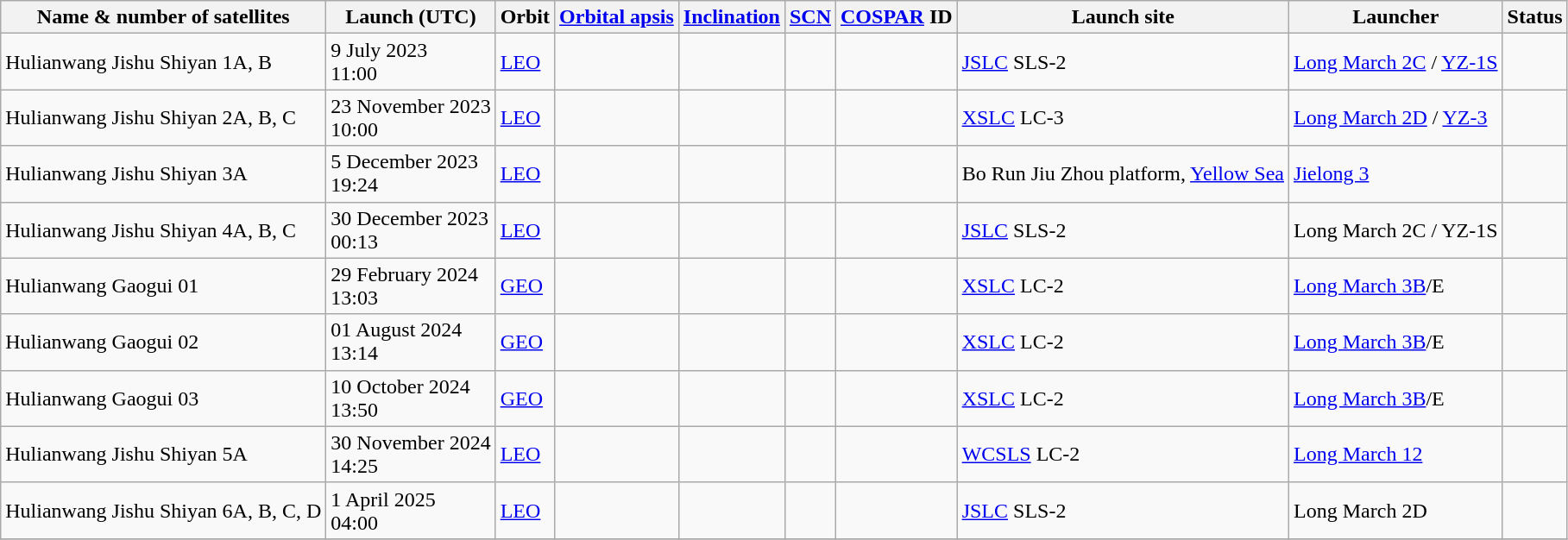<table class="wikitable">
<tr>
<th>Name & number of satellites</th>
<th>Launch (UTC)</th>
<th>Orbit</th>
<th><a href='#'>Orbital apsis</a></th>
<th><a href='#'>Inclination</a></th>
<th><a href='#'>SCN</a></th>
<th><a href='#'>COSPAR</a> ID</th>
<th>Launch site</th>
<th>Launcher</th>
<th>Status</th>
</tr>
<tr>
<td>Hulianwang Jishu Shiyan 1A, B</td>
<td>9 July 2023<br>11:00</td>
<td><a href='#'>LEO</a></td>
<td></td>
<td></td>
<td></td>
<td></td>
<td><a href='#'>JSLC</a> SLS-2</td>
<td><a href='#'>Long March 2C</a> / <a href='#'>YZ-1S</a></td>
<td></td>
</tr>
<tr>
<td>Hulianwang Jishu Shiyan 2A, B, C</td>
<td>23 November 2023<br>10:00</td>
<td><a href='#'>LEO</a></td>
<td></td>
<td></td>
<td></td>
<td></td>
<td><a href='#'>XSLC</a> LC-3</td>
<td><a href='#'>Long March 2D</a> / <a href='#'>YZ-3</a></td>
<td></td>
</tr>
<tr>
<td>Hulianwang Jishu Shiyan 3A</td>
<td>5 December 2023<br>19:24</td>
<td><a href='#'>LEO</a></td>
<td></td>
<td></td>
<td></td>
<td></td>
<td>Bo Run Jiu Zhou platform, <a href='#'>Yellow Sea</a></td>
<td><a href='#'>Jielong 3</a></td>
<td></td>
</tr>
<tr>
<td>Hulianwang Jishu Shiyan 4A, B, C</td>
<td>30 December 2023<br>00:13</td>
<td><a href='#'>LEO</a></td>
<td></td>
<td></td>
<td></td>
<td></td>
<td><a href='#'>JSLC</a> SLS-2</td>
<td>Long March 2C / YZ-1S</td>
<td></td>
</tr>
<tr>
<td>Hulianwang Gaogui 01</td>
<td>29 February 2024<br>13:03</td>
<td><a href='#'>GEO</a></td>
<td></td>
<td></td>
<td></td>
<td></td>
<td><a href='#'>XSLC</a> LC-2</td>
<td><a href='#'>Long March 3B</a>/E</td>
<td></td>
</tr>
<tr>
<td>Hulianwang Gaogui 02</td>
<td>01 August 2024<br>13:14</td>
<td><a href='#'>GEO</a></td>
<td></td>
<td></td>
<td></td>
<td></td>
<td><a href='#'>XSLC</a> LC-2</td>
<td><a href='#'>Long March 3B</a>/E</td>
<td></td>
</tr>
<tr>
<td>Hulianwang Gaogui 03</td>
<td>10 October 2024<br>13:50</td>
<td><a href='#'>GEO</a></td>
<td></td>
<td></td>
<td></td>
<td></td>
<td><a href='#'>XSLC</a> LC-2</td>
<td><a href='#'>Long March 3B</a>/E</td>
<td></td>
</tr>
<tr>
<td>Hulianwang Jishu Shiyan 5A</td>
<td>30 November 2024<br>14:25</td>
<td><a href='#'>LEO</a></td>
<td></td>
<td></td>
<td></td>
<td></td>
<td><a href='#'>WCSLS</a> LC-2</td>
<td><a href='#'>Long March 12</a></td>
<td></td>
</tr>
<tr>
<td>Hulianwang Jishu Shiyan 6A, B, C, D</td>
<td>1 April 2025<br>04:00</td>
<td><a href='#'>LEO</a></td>
<td></td>
<td></td>
<td></td>
<td></td>
<td><a href='#'>JSLC</a> SLS-2</td>
<td>Long March 2D</td>
<td></td>
</tr>
<tr>
</tr>
</table>
